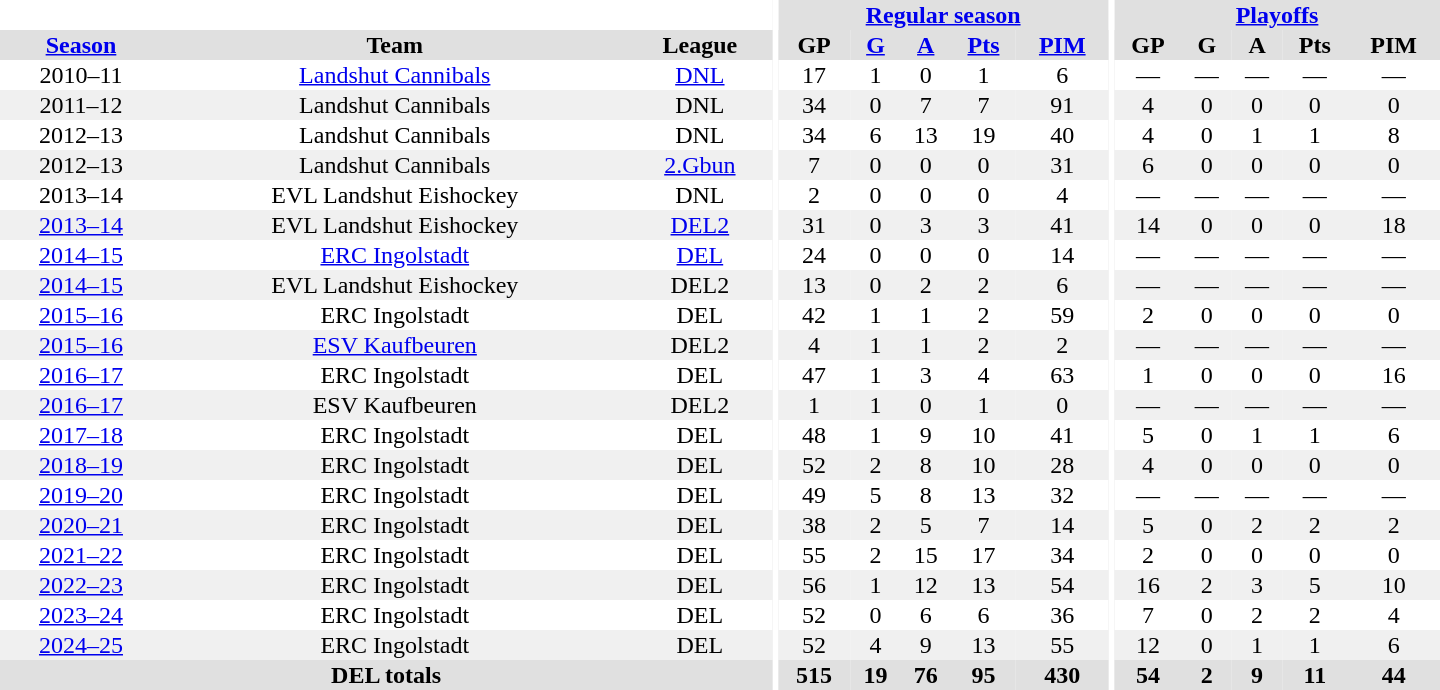<table border="0" cellpadding="1" cellspacing="0" style="text-align:center; width:60em">
<tr bgcolor="#e0e0e0">
<th colspan="3" bgcolor="#ffffff"></th>
<th rowspan="99" bgcolor="#ffffff"></th>
<th colspan="5"><a href='#'>Regular season</a></th>
<th rowspan="99" bgcolor="#ffffff"></th>
<th colspan="5"><a href='#'>Playoffs</a></th>
</tr>
<tr bgcolor="#e0e0e0">
<th><a href='#'>Season</a></th>
<th>Team</th>
<th>League</th>
<th>GP</th>
<th><a href='#'>G</a></th>
<th><a href='#'>A</a></th>
<th><a href='#'>Pts</a></th>
<th><a href='#'>PIM</a></th>
<th>GP</th>
<th>G</th>
<th>A</th>
<th>Pts</th>
<th>PIM</th>
</tr>
<tr>
<td>2010–11</td>
<td><a href='#'>Landshut Cannibals</a></td>
<td><a href='#'>DNL</a></td>
<td>17</td>
<td>1</td>
<td>0</td>
<td>1</td>
<td>6</td>
<td>—</td>
<td>—</td>
<td>—</td>
<td>—</td>
<td>—</td>
</tr>
<tr bgcolor="#f0f0f0">
<td>2011–12</td>
<td>Landshut Cannibals</td>
<td>DNL</td>
<td>34</td>
<td>0</td>
<td>7</td>
<td>7</td>
<td>91</td>
<td>4</td>
<td>0</td>
<td>0</td>
<td>0</td>
<td>0</td>
</tr>
<tr>
<td>2012–13</td>
<td>Landshut Cannibals</td>
<td>DNL</td>
<td>34</td>
<td>6</td>
<td>13</td>
<td>19</td>
<td>40</td>
<td>4</td>
<td>0</td>
<td>1</td>
<td>1</td>
<td>8</td>
</tr>
<tr bgcolor="#f0f0f0">
<td>2012–13</td>
<td>Landshut Cannibals</td>
<td><a href='#'>2.Gbun</a></td>
<td>7</td>
<td>0</td>
<td>0</td>
<td>0</td>
<td>31</td>
<td>6</td>
<td>0</td>
<td>0</td>
<td>0</td>
<td>0</td>
</tr>
<tr>
<td>2013–14</td>
<td>EVL Landshut Eishockey</td>
<td>DNL</td>
<td>2</td>
<td>0</td>
<td>0</td>
<td>0</td>
<td>4</td>
<td>—</td>
<td>—</td>
<td>—</td>
<td>—</td>
<td>—</td>
</tr>
<tr bgcolor="#f0f0f0">
<td><a href='#'>2013–14</a></td>
<td>EVL Landshut Eishockey</td>
<td><a href='#'>DEL2</a></td>
<td>31</td>
<td>0</td>
<td>3</td>
<td>3</td>
<td>41</td>
<td>14</td>
<td>0</td>
<td>0</td>
<td>0</td>
<td>18</td>
</tr>
<tr>
<td><a href='#'>2014–15</a></td>
<td><a href='#'>ERC Ingolstadt</a></td>
<td><a href='#'>DEL</a></td>
<td>24</td>
<td>0</td>
<td>0</td>
<td>0</td>
<td>14</td>
<td>—</td>
<td>—</td>
<td>—</td>
<td>—</td>
<td>—</td>
</tr>
<tr bgcolor="#f0f0f0">
<td><a href='#'>2014–15</a></td>
<td>EVL Landshut Eishockey</td>
<td>DEL2</td>
<td>13</td>
<td>0</td>
<td>2</td>
<td>2</td>
<td>6</td>
<td>—</td>
<td>—</td>
<td>—</td>
<td>—</td>
<td>—</td>
</tr>
<tr>
<td><a href='#'>2015–16</a></td>
<td>ERC Ingolstadt</td>
<td>DEL</td>
<td>42</td>
<td>1</td>
<td>1</td>
<td>2</td>
<td>59</td>
<td>2</td>
<td>0</td>
<td>0</td>
<td>0</td>
<td>0</td>
</tr>
<tr bgcolor="#f0f0f0">
<td><a href='#'>2015–16</a></td>
<td><a href='#'>ESV Kaufbeuren</a></td>
<td>DEL2</td>
<td>4</td>
<td>1</td>
<td>1</td>
<td>2</td>
<td>2</td>
<td>—</td>
<td>—</td>
<td>—</td>
<td>—</td>
<td>—</td>
</tr>
<tr>
<td><a href='#'>2016–17</a></td>
<td>ERC Ingolstadt</td>
<td>DEL</td>
<td>47</td>
<td>1</td>
<td>3</td>
<td>4</td>
<td>63</td>
<td>1</td>
<td>0</td>
<td>0</td>
<td>0</td>
<td>16</td>
</tr>
<tr bgcolor="#f0f0f0">
<td><a href='#'>2016–17</a></td>
<td>ESV Kaufbeuren</td>
<td>DEL2</td>
<td>1</td>
<td>1</td>
<td>0</td>
<td>1</td>
<td>0</td>
<td>—</td>
<td>—</td>
<td>—</td>
<td>—</td>
<td>—</td>
</tr>
<tr>
<td><a href='#'>2017–18</a></td>
<td>ERC Ingolstadt</td>
<td>DEL</td>
<td>48</td>
<td>1</td>
<td>9</td>
<td>10</td>
<td>41</td>
<td>5</td>
<td>0</td>
<td>1</td>
<td>1</td>
<td>6</td>
</tr>
<tr bgcolor="#f0f0f0">
<td><a href='#'>2018–19</a></td>
<td>ERC Ingolstadt</td>
<td>DEL</td>
<td>52</td>
<td>2</td>
<td>8</td>
<td>10</td>
<td>28</td>
<td>4</td>
<td>0</td>
<td>0</td>
<td>0</td>
<td>0</td>
</tr>
<tr>
<td><a href='#'>2019–20</a></td>
<td>ERC Ingolstadt</td>
<td>DEL</td>
<td>49</td>
<td>5</td>
<td>8</td>
<td>13</td>
<td>32</td>
<td>—</td>
<td>—</td>
<td>—</td>
<td>—</td>
<td>—</td>
</tr>
<tr bgcolor="#f0f0f0">
<td><a href='#'>2020–21</a></td>
<td>ERC Ingolstadt</td>
<td>DEL</td>
<td>38</td>
<td>2</td>
<td>5</td>
<td>7</td>
<td>14</td>
<td>5</td>
<td>0</td>
<td>2</td>
<td>2</td>
<td>2</td>
</tr>
<tr>
<td><a href='#'>2021–22</a></td>
<td>ERC Ingolstadt</td>
<td>DEL</td>
<td>55</td>
<td>2</td>
<td>15</td>
<td>17</td>
<td>34</td>
<td>2</td>
<td>0</td>
<td>0</td>
<td>0</td>
<td>0</td>
</tr>
<tr bgcolor="#f0f0f0">
<td><a href='#'>2022–23</a></td>
<td>ERC Ingolstadt</td>
<td>DEL</td>
<td>56</td>
<td>1</td>
<td>12</td>
<td>13</td>
<td>54</td>
<td>16</td>
<td>2</td>
<td>3</td>
<td>5</td>
<td>10</td>
</tr>
<tr>
<td><a href='#'>2023–24</a></td>
<td>ERC Ingolstadt</td>
<td>DEL</td>
<td>52</td>
<td>0</td>
<td>6</td>
<td>6</td>
<td>36</td>
<td>7</td>
<td>0</td>
<td>2</td>
<td>2</td>
<td>4</td>
</tr>
<tr bgcolor="#f0f0f0">
<td><a href='#'>2024–25</a></td>
<td>ERC Ingolstadt</td>
<td>DEL</td>
<td>52</td>
<td>4</td>
<td>9</td>
<td>13</td>
<td>55</td>
<td>12</td>
<td>0</td>
<td>1</td>
<td>1</td>
<td>6</td>
</tr>
<tr bgcolor="#e0e0e0">
<th colspan="3">DEL totals</th>
<th>515</th>
<th>19</th>
<th>76</th>
<th>95</th>
<th>430</th>
<th>54</th>
<th>2</th>
<th>9</th>
<th>11</th>
<th>44</th>
</tr>
</table>
